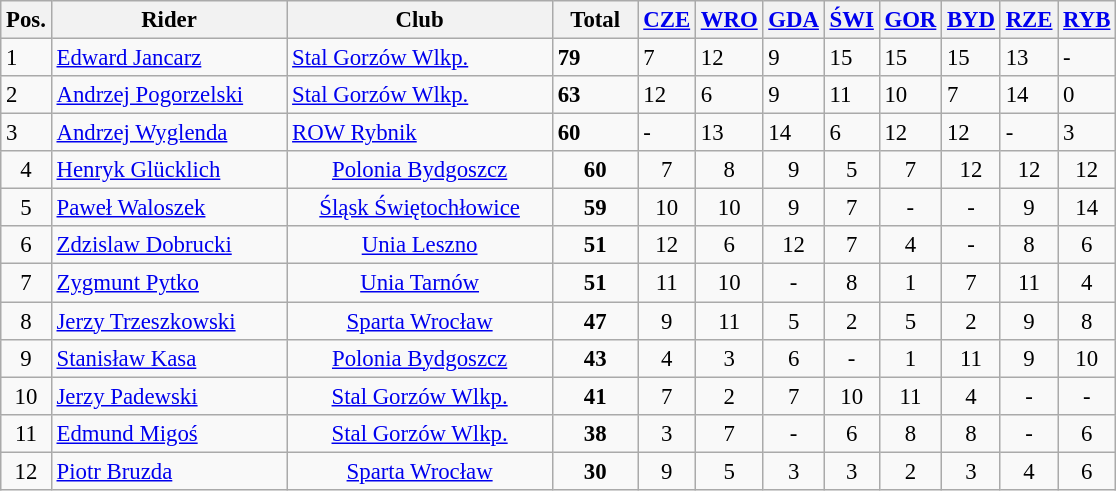<table class="wikitable" style="font-size: 95%">
<tr>
<th width=20px>Pos.</th>
<th width=150px>Rider</th>
<th width=170px>Club</th>
<th width=50px>Total</th>
<th width=25px><a href='#'>CZE</a></th>
<th width=25px><a href='#'>WRO</a></th>
<th width=25px><a href='#'>GDA</a></th>
<th width=25px><a href='#'>ŚWI</a></th>
<th width=25px><a href='#'>GOR</a></th>
<th width=25px><a href='#'>BYD</a></th>
<th width=25px><a href='#'>RZE</a></th>
<th width=25px><a href='#'>RYB</a></th>
</tr>
<tr>
<td>1</td>
<td align=left><a href='#'>Edward Jancarz</a></td>
<td><a href='#'>Stal Gorzów Wlkp.</a></td>
<td><strong>79</strong></td>
<td>7</td>
<td>12</td>
<td>9</td>
<td>15</td>
<td>15</td>
<td>15</td>
<td>13</td>
<td>-</td>
</tr>
<tr>
<td>2</td>
<td align=left><a href='#'>Andrzej Pogorzelski</a></td>
<td><a href='#'>Stal Gorzów Wlkp.</a></td>
<td><strong>63</strong></td>
<td>12</td>
<td>6</td>
<td>9</td>
<td>11</td>
<td>10</td>
<td>7</td>
<td>14</td>
<td>0</td>
</tr>
<tr>
<td>3</td>
<td align=left><a href='#'>Andrzej Wyglenda</a></td>
<td><a href='#'>ROW Rybnik</a></td>
<td><strong>60</strong></td>
<td>-</td>
<td>13</td>
<td>14</td>
<td>6</td>
<td>12</td>
<td>12</td>
<td>-</td>
<td>3</td>
</tr>
<tr align=center>
<td>4</td>
<td align=left><a href='#'>Henryk Glücklich</a></td>
<td><a href='#'>Polonia Bydgoszcz</a></td>
<td><strong>60</strong></td>
<td>7</td>
<td>8</td>
<td>9</td>
<td>5</td>
<td>7</td>
<td>12</td>
<td>12</td>
<td>12</td>
</tr>
<tr align=center>
<td>5</td>
<td align=left><a href='#'>Paweł Waloszek</a></td>
<td><a href='#'>Śląsk Świętochłowice</a></td>
<td><strong>59</strong></td>
<td>10</td>
<td>10</td>
<td>9</td>
<td>7</td>
<td>-</td>
<td>-</td>
<td>9</td>
<td>14</td>
</tr>
<tr align=center>
<td>6</td>
<td align=left><a href='#'>Zdzislaw Dobrucki</a></td>
<td><a href='#'>Unia Leszno</a></td>
<td><strong>51</strong></td>
<td>12</td>
<td>6</td>
<td>12</td>
<td>7</td>
<td>4</td>
<td>-</td>
<td>8</td>
<td>6</td>
</tr>
<tr align=center>
<td>7</td>
<td align=left><a href='#'>Zygmunt Pytko</a></td>
<td><a href='#'>Unia Tarnów</a></td>
<td><strong>51</strong></td>
<td>11</td>
<td>10</td>
<td>-</td>
<td>8</td>
<td>1</td>
<td>7</td>
<td>11</td>
<td>4</td>
</tr>
<tr align=center>
<td>8</td>
<td align=left><a href='#'>Jerzy Trzeszkowski</a></td>
<td><a href='#'>Sparta Wrocław</a></td>
<td><strong>47</strong></td>
<td>9</td>
<td>11</td>
<td>5</td>
<td>2</td>
<td>5</td>
<td>2</td>
<td>9</td>
<td>8</td>
</tr>
<tr align=center>
<td>9</td>
<td align=left><a href='#'>Stanisław Kasa</a></td>
<td><a href='#'>Polonia Bydgoszcz</a></td>
<td><strong>43</strong></td>
<td>4</td>
<td>3</td>
<td>6</td>
<td>-</td>
<td>1</td>
<td>11</td>
<td>9</td>
<td>10</td>
</tr>
<tr align=center>
<td>10</td>
<td align=left><a href='#'>Jerzy Padewski</a></td>
<td><a href='#'>Stal Gorzów Wlkp.</a></td>
<td><strong>41</strong></td>
<td>7</td>
<td>2</td>
<td>7</td>
<td>10</td>
<td>11</td>
<td>4</td>
<td>-</td>
<td>-</td>
</tr>
<tr align=center>
<td>11</td>
<td align=left><a href='#'>Edmund Migoś</a></td>
<td><a href='#'>Stal Gorzów Wlkp.</a></td>
<td><strong>38</strong></td>
<td>3</td>
<td>7</td>
<td>-</td>
<td>6</td>
<td>8</td>
<td>8</td>
<td>-</td>
<td>6</td>
</tr>
<tr align=center>
<td>12</td>
<td align=left><a href='#'>Piotr Bruzda</a></td>
<td><a href='#'>Sparta Wrocław</a></td>
<td><strong>30</strong></td>
<td>9</td>
<td>5</td>
<td>3</td>
<td>3</td>
<td>2</td>
<td>3</td>
<td>4</td>
<td>6</td>
</tr>
</table>
